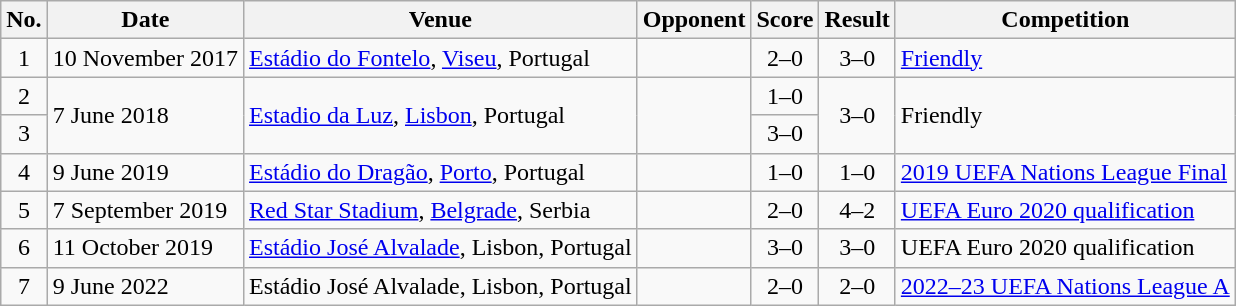<table class="wikitable sortable">
<tr>
<th scope="col">No.</th>
<th scope="col">Date</th>
<th scope="col">Venue</th>
<th scope="col">Opponent</th>
<th scope="col">Score</th>
<th scope="col">Result</th>
<th scope="col">Competition</th>
</tr>
<tr>
<td align="center">1</td>
<td>10 November 2017</td>
<td><a href='#'>Estádio do Fontelo</a>, <a href='#'>Viseu</a>, Portugal</td>
<td></td>
<td align="center">2–0</td>
<td align="center">3–0</td>
<td><a href='#'>Friendly</a></td>
</tr>
<tr>
<td align="center">2</td>
<td rowspan="2">7 June 2018</td>
<td rowspan="2"><a href='#'>Estadio da Luz</a>, <a href='#'>Lisbon</a>, Portugal</td>
<td rowspan="2"></td>
<td align="center">1–0</td>
<td align=center rowspan="2">3–0</td>
<td rowspan="2">Friendly</td>
</tr>
<tr>
<td align="center">3</td>
<td align="center">3–0</td>
</tr>
<tr>
<td align="center">4</td>
<td>9 June 2019</td>
<td><a href='#'>Estádio do Dragão</a>, <a href='#'>Porto</a>, Portugal</td>
<td></td>
<td align="center">1–0</td>
<td align="center">1–0</td>
<td><a href='#'>2019 UEFA Nations League Final</a></td>
</tr>
<tr>
<td align="center">5</td>
<td>7 September 2019</td>
<td><a href='#'>Red Star Stadium</a>, <a href='#'>Belgrade</a>, Serbia</td>
<td></td>
<td align="center">2–0</td>
<td align="center">4–2</td>
<td><a href='#'>UEFA Euro 2020 qualification</a></td>
</tr>
<tr>
<td align="center">6</td>
<td>11 October 2019</td>
<td><a href='#'>Estádio José Alvalade</a>, Lisbon, Portugal</td>
<td></td>
<td align="center">3–0</td>
<td align="center">3–0</td>
<td>UEFA Euro 2020 qualification</td>
</tr>
<tr>
<td align="center">7</td>
<td>9 June 2022</td>
<td>Estádio José Alvalade, Lisbon, Portugal</td>
<td></td>
<td align="center">2–0</td>
<td align="center">2–0</td>
<td><a href='#'>2022–23 UEFA Nations League A</a></td>
</tr>
</table>
